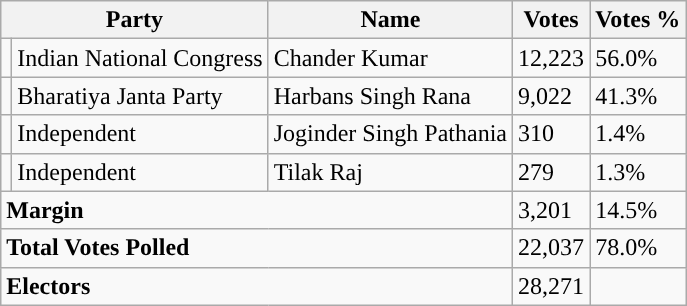<table class="wikitable sortable">
<tr>
<th colspan="2" rowspan="1">Party</th>
<th colspan="1" rowspan="1">Name</th>
<th colspan="1" rowspan="1">Votes</th>
<th colspan="1" rowspan="1">Votes %</th>
</tr>
<tr>
<td></td>
<td>Indian National Congress</td>
<td>Chander Kumar</td>
<td>12,223</td>
<td>56.0%</td>
</tr>
<tr>
<td></td>
<td>Bharatiya Janta Party</td>
<td>Harbans Singh Rana</td>
<td>9,022</td>
<td>41.3%</td>
</tr>
<tr>
<td></td>
<td>Independent</td>
<td>Joginder Singh Pathania</td>
<td>310</td>
<td>1.4%</td>
</tr>
<tr>
<td></td>
<td>Independent</td>
<td>Tilak Raj</td>
<td>279</td>
<td>1.3%</td>
</tr>
<tr>
<td colspan="3"><strong>Margin</strong></td>
<td>3,201</td>
<td>14.5%</td>
</tr>
<tr>
<td colspan="3"><strong>Total Votes Polled</strong></td>
<td>22,037</td>
<td>78.0%</td>
</tr>
<tr>
<td colspan="3"><strong>Electors</strong></td>
<td>28,271</td>
<td></td>
</tr>
</table>
